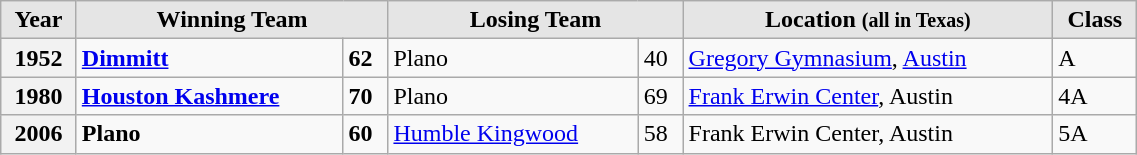<table class="wikitable" style="width:60%;">
<tr>
<th style="text-align:center; background:#e5e5e5;"><strong>Year</strong></th>
<th colspan="2"  style="text-align:center; background:#e5e5e5;"><strong>Winning Team</strong></th>
<th colspan="2"  style="text-align:center; background:#e5e5e5;"><strong>Losing Team</strong></th>
<th style="text-align:center; background:#e5e5e5;"><strong>Location</strong> <small>(all in Texas)</small></th>
<th style="text-align:center; background:#e5e5e5;"><strong>Class</strong></th>
</tr>
<tr>
<th>1952</th>
<td><strong><a href='#'>Dimmitt</a></strong></td>
<td><strong>62</strong></td>
<td>Plano</td>
<td>40</td>
<td><a href='#'>Gregory Gymnasium</a>, <a href='#'>Austin</a></td>
<td>A</td>
</tr>
<tr>
<th>1980</th>
<td><strong><a href='#'>Houston Kashmere</a></strong></td>
<td><strong>70</strong></td>
<td>Plano</td>
<td>69</td>
<td><a href='#'>Frank Erwin Center</a>, Austin</td>
<td>4A</td>
</tr>
<tr>
<th>2006</th>
<td><strong>Plano</strong></td>
<td><strong>60</strong></td>
<td><a href='#'>Humble Kingwood</a></td>
<td>58</td>
<td>Frank Erwin Center, Austin</td>
<td>5A</td>
</tr>
</table>
